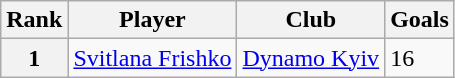<table class="wikitable">
<tr>
<th>Rank</th>
<th>Player</th>
<th>Club</th>
<th>Goals</th>
</tr>
<tr>
<th>1</th>
<td style="text-align:left;"> <a href='#'>Svitlana Frishko</a></td>
<td style="text-align:left;"><a href='#'>Dynamo Kyiv</a></td>
<td>16</td>
</tr>
</table>
